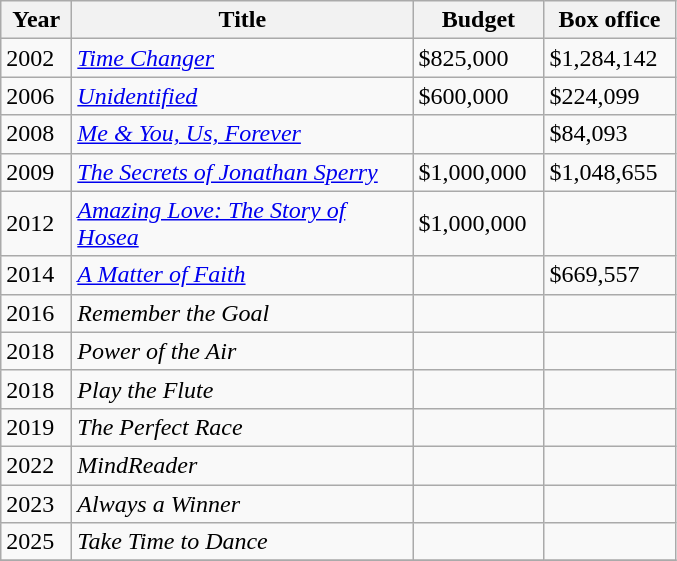<table class="wikitable">
<tr>
<th width=40>Year</th>
<th width=220>Title</th>
<th width=80>Budget</th>
<th width=80>Box office</th>
</tr>
<tr>
<td>2002</td>
<td><em><a href='#'>Time Changer</a></em></td>
<td>$825,000</td>
<td>$1,284,142</td>
</tr>
<tr>
<td>2006</td>
<td><em><a href='#'>Unidentified</a></em></td>
<td>$600,000</td>
<td>$224,099</td>
</tr>
<tr>
<td>2008</td>
<td><em><a href='#'>Me & You, Us, Forever</a></em></td>
<td></td>
<td>$84,093</td>
</tr>
<tr>
<td>2009</td>
<td><em><a href='#'>The Secrets of Jonathan Sperry</a></em></td>
<td>$1,000,000</td>
<td>$1,048,655</td>
</tr>
<tr>
<td>2012</td>
<td><em><a href='#'>Amazing Love: The Story of Hosea</a></em></td>
<td>$1,000,000</td>
<td></td>
</tr>
<tr>
<td>2014</td>
<td><em><a href='#'>A Matter of Faith</a></em></td>
<td></td>
<td>$669,557</td>
</tr>
<tr>
<td>2016</td>
<td><em>Remember the Goal</em></td>
<td></td>
<td></td>
</tr>
<tr>
<td>2018</td>
<td><em>Power of the Air</em></td>
<td></td>
<td></td>
</tr>
<tr>
<td>2018</td>
<td><em>Play the Flute</em></td>
<td></td>
<td></td>
</tr>
<tr>
<td>2019</td>
<td><em>The Perfect Race</em></td>
<td></td>
<td></td>
</tr>
<tr>
<td>2022</td>
<td><em>MindReader</em></td>
<td></td>
<td></td>
</tr>
<tr>
<td>2023</td>
<td><em>Always a Winner</em></td>
<td></td>
<td></td>
</tr>
<tr>
<td>2025</td>
<td><em>Take Time to Dance</em></td>
<td></td>
<td></td>
</tr>
<tr>
</tr>
</table>
